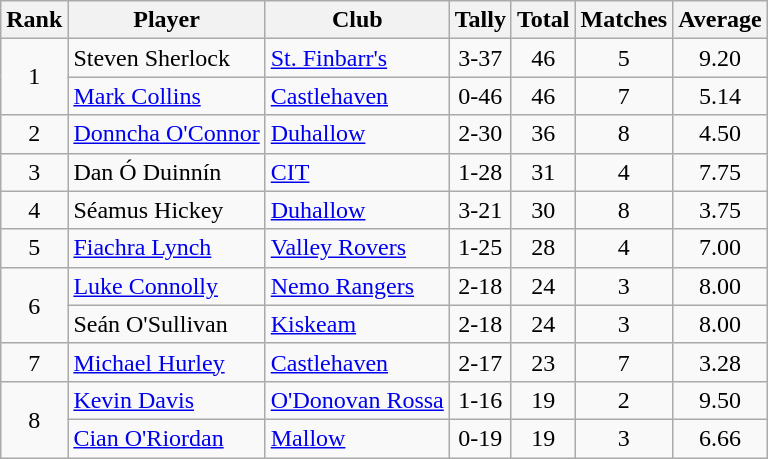<table class="wikitable">
<tr>
<th>Rank</th>
<th>Player</th>
<th>Club</th>
<th>Tally</th>
<th>Total</th>
<th>Matches</th>
<th>Average</th>
</tr>
<tr>
<td rowspan="2" style="text-align:center;">1</td>
<td>Steven Sherlock</td>
<td><a href='#'>St. Finbarr's</a></td>
<td align=center>3-37</td>
<td align=center>46</td>
<td align=center>5</td>
<td align=center>9.20</td>
</tr>
<tr>
<td><a href='#'>Mark Collins</a></td>
<td><a href='#'>Castlehaven</a></td>
<td align=center>0-46</td>
<td align=center>46</td>
<td align=center>7</td>
<td align=center>5.14</td>
</tr>
<tr>
<td rowspan="1" style="text-align:center;">2</td>
<td><a href='#'>Donncha O'Connor</a></td>
<td><a href='#'>Duhallow</a></td>
<td align=center>2-30</td>
<td align=center>36</td>
<td align=center>8</td>
<td align=center>4.50</td>
</tr>
<tr>
<td rowspan="1" style="text-align:center;">3</td>
<td>Dan Ó Duinnín</td>
<td><a href='#'>CIT</a></td>
<td align=center>1-28</td>
<td align=center>31</td>
<td align=center>4</td>
<td align=center>7.75</td>
</tr>
<tr>
<td rowspan="1" style="text-align:center;">4</td>
<td>Séamus Hickey</td>
<td><a href='#'>Duhallow</a></td>
<td align=center>3-21</td>
<td align=center>30</td>
<td align=center>8</td>
<td align=center>3.75</td>
</tr>
<tr>
<td rowspan="1" style="text-align:center;">5</td>
<td><a href='#'>Fiachra Lynch</a></td>
<td><a href='#'>Valley Rovers</a></td>
<td align=center>1-25</td>
<td align=center>28</td>
<td align=center>4</td>
<td align=center>7.00</td>
</tr>
<tr>
<td rowspan="2" style="text-align:center;">6</td>
<td><a href='#'>Luke Connolly</a></td>
<td><a href='#'>Nemo Rangers</a></td>
<td align=center>2-18</td>
<td align=center>24</td>
<td align=center>3</td>
<td align=center>8.00</td>
</tr>
<tr>
<td>Seán O'Sullivan</td>
<td><a href='#'>Kiskeam</a></td>
<td align=center>2-18</td>
<td align=center>24</td>
<td align=center>3</td>
<td align=center>8.00</td>
</tr>
<tr>
<td rowspan="1" style="text-align:center;">7</td>
<td><a href='#'>Michael Hurley</a></td>
<td><a href='#'>Castlehaven</a></td>
<td align=center>2-17</td>
<td align=center>23</td>
<td align=center>7</td>
<td align=center>3.28</td>
</tr>
<tr>
<td rowspan="2" style="text-align:center;">8</td>
<td><a href='#'>Kevin Davis</a></td>
<td><a href='#'>O'Donovan Rossa</a></td>
<td align=center>1-16</td>
<td align=center>19</td>
<td align=center>2</td>
<td align=center>9.50</td>
</tr>
<tr>
<td><a href='#'>Cian O'Riordan</a></td>
<td><a href='#'>Mallow</a></td>
<td align=center>0-19</td>
<td align=center>19</td>
<td align=center>3</td>
<td align=center>6.66</td>
</tr>
</table>
